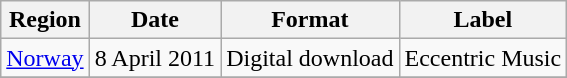<table class=wikitable>
<tr>
<th>Region</th>
<th>Date</th>
<th>Format</th>
<th>Label</th>
</tr>
<tr>
<td><a href='#'>Norway</a></td>
<td>8 April 2011</td>
<td>Digital download</td>
<td>Eccentric Music</td>
</tr>
<tr>
</tr>
</table>
